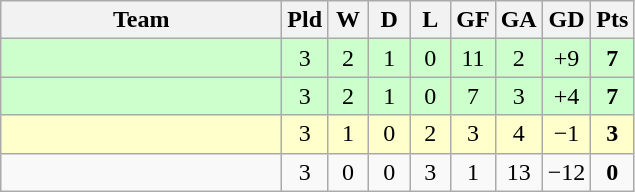<table class="wikitable" style="text-align:center;">
<tr>
<th width=180>Team</th>
<th width=20>Pld</th>
<th width=20>W</th>
<th width=20>D</th>
<th width=20>L</th>
<th width=20>GF</th>
<th width=20>GA</th>
<th width=20>GD</th>
<th width=20>Pts</th>
</tr>
<tr align=center style="background:#ccffcc;">
<td style="text-align:left;"></td>
<td>3</td>
<td>2</td>
<td>1</td>
<td>0</td>
<td>11</td>
<td>2</td>
<td>+9</td>
<td><strong>7</strong></td>
</tr>
<tr align=center style="background:#ccffcc;">
<td style="text-align:left;"></td>
<td>3</td>
<td>2</td>
<td>1</td>
<td>0</td>
<td>7</td>
<td>3</td>
<td>+4</td>
<td><strong>7</strong></td>
</tr>
<tr align=center style="background:#ffffcc;">
<td style="text-align:left;"></td>
<td>3</td>
<td>1</td>
<td>0</td>
<td>2</td>
<td>3</td>
<td>4</td>
<td>−1</td>
<td><strong>3</strong></td>
</tr>
<tr align=center>
<td style="text-align:left;"></td>
<td>3</td>
<td>0</td>
<td>0</td>
<td>3</td>
<td>1</td>
<td>13</td>
<td>−12</td>
<td><strong>0</strong></td>
</tr>
</table>
